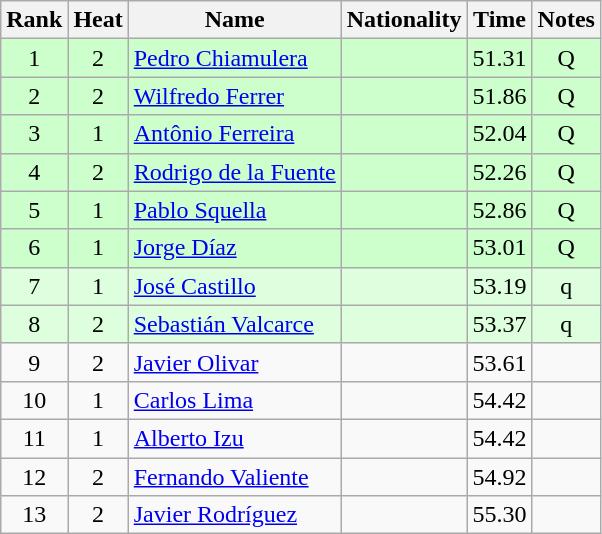<table class="wikitable sortable" style="text-align:center">
<tr>
<th>Rank</th>
<th>Heat</th>
<th>Name</th>
<th>Nationality</th>
<th>Time</th>
<th>Notes</th>
</tr>
<tr bgcolor=ccffcc>
<td>1</td>
<td>2</td>
<td align=left><a href='#'>Pedro Chiamulera</a></td>
<td align=left></td>
<td>51.31</td>
<td>Q</td>
</tr>
<tr bgcolor=ccffcc>
<td>2</td>
<td>2</td>
<td align=left><a href='#'>Wilfredo Ferrer</a></td>
<td align=left></td>
<td>51.86</td>
<td>Q</td>
</tr>
<tr bgcolor=ccffcc>
<td>3</td>
<td>1</td>
<td align=left><a href='#'>Antônio Ferreira</a></td>
<td align=left></td>
<td>52.04</td>
<td>Q</td>
</tr>
<tr bgcolor=ccffcc>
<td>4</td>
<td>2</td>
<td align=left><a href='#'>Rodrigo de la Fuente</a></td>
<td align=left></td>
<td>52.26</td>
<td>Q</td>
</tr>
<tr bgcolor=ccffcc>
<td>5</td>
<td>1</td>
<td align=left><a href='#'>Pablo Squella</a></td>
<td align=left></td>
<td>52.86</td>
<td>Q</td>
</tr>
<tr bgcolor=ccffcc>
<td>6</td>
<td>1</td>
<td align=left><a href='#'>Jorge Díaz</a></td>
<td align=left></td>
<td>53.01</td>
<td>Q</td>
</tr>
<tr bgcolor=ddffdd>
<td>7</td>
<td>1</td>
<td align=left><a href='#'>José Castillo</a></td>
<td align=left></td>
<td>53.19</td>
<td>q</td>
</tr>
<tr bgcolor=ddffdd>
<td>8</td>
<td>2</td>
<td align=left><a href='#'>Sebastián Valcarce</a></td>
<td align=left></td>
<td>53.37</td>
<td>q</td>
</tr>
<tr>
<td>9</td>
<td>2</td>
<td align=left><a href='#'>Javier Olivar</a></td>
<td align=left></td>
<td>53.61</td>
<td></td>
</tr>
<tr>
<td>10</td>
<td>1</td>
<td align=left><a href='#'>Carlos Lima</a></td>
<td align=left></td>
<td>54.42</td>
<td></td>
</tr>
<tr>
<td>11</td>
<td>1</td>
<td align=left><a href='#'>Alberto Izu</a></td>
<td align=left></td>
<td>54.42</td>
<td></td>
</tr>
<tr>
<td>12</td>
<td>2</td>
<td align=left><a href='#'>Fernando Valiente</a></td>
<td align=left></td>
<td>54.92</td>
<td></td>
</tr>
<tr>
<td>13</td>
<td>2</td>
<td align=left><a href='#'>Javier Rodríguez</a></td>
<td align=left></td>
<td>55.30</td>
<td></td>
</tr>
</table>
